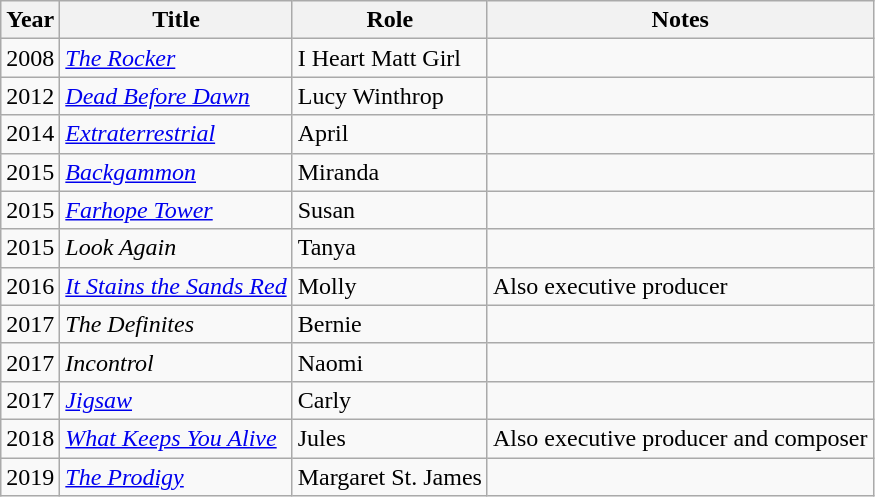<table class="wikitable sortable">
<tr>
<th>Year</th>
<th>Title</th>
<th>Role</th>
<th class="unsortable">Notes</th>
</tr>
<tr>
<td>2008</td>
<td data-sort-value="Rocker, The"><em><a href='#'>The Rocker</a></em></td>
<td>I Heart Matt Girl</td>
<td></td>
</tr>
<tr>
<td>2012</td>
<td><em><a href='#'>Dead Before Dawn</a></em></td>
<td>Lucy Winthrop</td>
<td></td>
</tr>
<tr>
<td>2014</td>
<td><em><a href='#'>Extraterrestrial</a></em></td>
<td>April</td>
<td></td>
</tr>
<tr>
<td>2015</td>
<td><em><a href='#'>Backgammon</a></em></td>
<td>Miranda</td>
<td></td>
</tr>
<tr>
<td>2015</td>
<td><em><a href='#'>Farhope Tower</a></em></td>
<td>Susan</td>
<td></td>
</tr>
<tr>
<td>2015</td>
<td><em>Look Again</em></td>
<td>Tanya</td>
<td></td>
</tr>
<tr>
<td>2016</td>
<td><em><a href='#'>It Stains the Sands Red</a></em></td>
<td>Molly</td>
<td>Also executive producer</td>
</tr>
<tr>
<td>2017</td>
<td data-sort-value="Definites, The"><em>The Definites</em></td>
<td>Bernie</td>
<td></td>
</tr>
<tr>
<td>2017</td>
<td><em>Incontrol</em></td>
<td>Naomi</td>
<td></td>
</tr>
<tr>
<td>2017</td>
<td><em><a href='#'>Jigsaw</a></em></td>
<td>Carly</td>
<td></td>
</tr>
<tr>
<td>2018</td>
<td><em><a href='#'>What Keeps You Alive</a></em></td>
<td>Jules</td>
<td>Also executive producer and composer</td>
</tr>
<tr>
<td>2019</td>
<td data-sort-value="Prodigy, The"><em><a href='#'>The Prodigy</a></em></td>
<td>Margaret St. James</td>
<td></td>
</tr>
</table>
